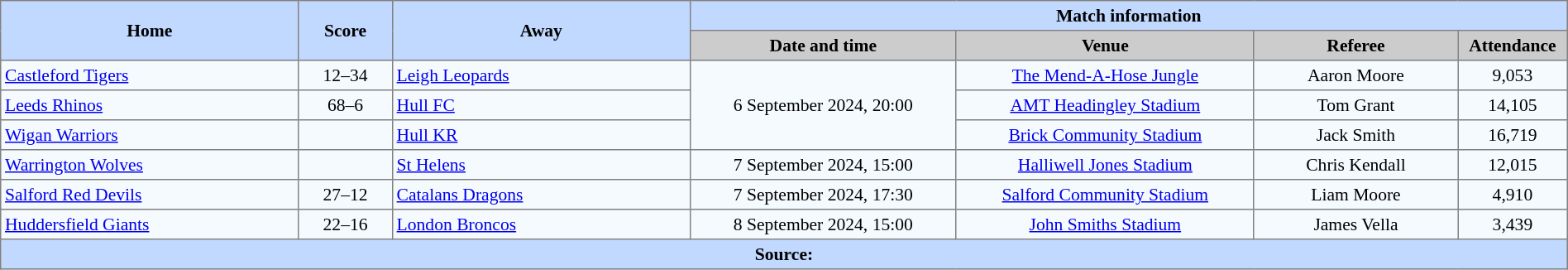<table border=1 style="border-collapse:collapse; font-size:90%; text-align:center;" cellpadding=3 cellspacing=0 width=100%>
<tr style="background:#C1D8ff;">
<th scope="col" rowspan=2 width=19%>Home</th>
<th scope="col" rowspan=2 width=6%>Score</th>
<th scope="col" rowspan=2 width=19%>Away</th>
<th colspan=4>Match information</th>
</tr>
<tr style="background:#CCCCCC;">
<th scope="col" width=17%>Date and time</th>
<th scope="col" width=19%>Venue</th>
<th scope="col" width=13%>Referee</th>
<th scope="col" width=7%>Attendance</th>
</tr>
<tr style="background:#F5FAFF;">
<td style="text-align:left;"> <a href='#'>Castleford Tigers</a></td>
<td>12–34</td>
<td style="text-align:left;"> <a href='#'>Leigh Leopards</a></td>
<td Rowspan=3>6 September 2024, 20:00</td>
<td><a href='#'>The Mend-A-Hose Jungle</a></td>
<td>Aaron Moore</td>
<td>9,053</td>
</tr>
<tr style="background:#F5FAFF;">
<td style="text-align:left;"> <a href='#'>Leeds Rhinos</a></td>
<td>68–6</td>
<td style="text-align:left;"> <a href='#'>Hull FC</a></td>
<td><a href='#'>AMT Headingley Stadium</a></td>
<td>Tom Grant</td>
<td>14,105</td>
</tr>
<tr style="background:#F5FAFF;">
<td style="text-align:left;"> <a href='#'>Wigan Warriors</a></td>
<td></td>
<td style="text-align:left;"> <a href='#'>Hull KR</a></td>
<td><a href='#'>Brick Community Stadium</a></td>
<td>Jack Smith</td>
<td>16,719</td>
</tr>
<tr style="background:#F5FAFF;">
<td style="text-align:left;"> <a href='#'>Warrington Wolves</a></td>
<td></td>
<td style="text-align:left;"> <a href='#'>St Helens</a></td>
<td>7 September 2024, 15:00</td>
<td><a href='#'>Halliwell Jones Stadium</a></td>
<td>Chris Kendall</td>
<td>12,015</td>
</tr>
<tr style="background:#F5FAFF;">
<td style="text-align:left;"> <a href='#'>Salford Red Devils</a></td>
<td>27–12</td>
<td style="text-align:left;"> <a href='#'>Catalans Dragons</a></td>
<td>7 September 2024, 17:30</td>
<td><a href='#'>Salford Community Stadium</a></td>
<td>Liam Moore</td>
<td>4,910</td>
</tr>
<tr style="background:#F5FAFF;">
<td style="text-align:left;"> <a href='#'>Huddersfield Giants</a></td>
<td>22–16</td>
<td style="text-align:left;"> <a href='#'>London Broncos</a></td>
<td>8 September 2024, 15:00</td>
<td><a href='#'>John Smiths Stadium</a></td>
<td>James Vella</td>
<td>3,439</td>
</tr>
<tr style="background:#c1d8ff;">
<th colspan=7>Source:</th>
</tr>
</table>
